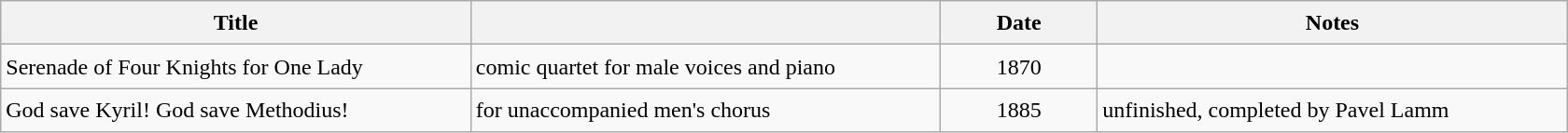<table class="wikitable" style="text-align: left; width:70em; line-height:1.5">
<tr>
<th style="width:15%;">Title</th>
<th style="width:15%;"></th>
<th style="width:5%;">Date</th>
<th style="width:15%;">Notes</th>
</tr>
<tr>
<td>Serenade of Four Knights for One Lady</td>
<td>comic quartet for male voices and piano</td>
<td align=center>1870</td>
<td></td>
</tr>
<tr>
<td>God save Kyril! God save Methodius!</td>
<td>for unaccompanied men's chorus</td>
<td align=center>1885</td>
<td>unfinished, completed by Pavel Lamm</td>
</tr>
</table>
